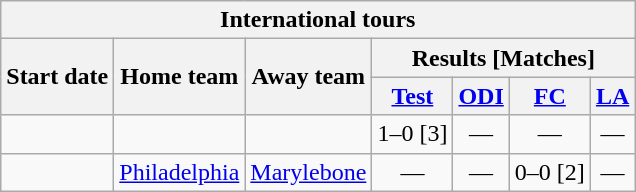<table class="wikitable">
<tr>
<th colspan="7">International tours</th>
</tr>
<tr>
<th rowspan="2">Start date</th>
<th rowspan="2">Home team</th>
<th rowspan="2">Away team</th>
<th colspan="4">Results [Matches]</th>
</tr>
<tr>
<th><a href='#'>Test</a></th>
<th><a href='#'>ODI</a></th>
<th><a href='#'>FC</a></th>
<th><a href='#'>LA</a></th>
</tr>
<tr>
<td><a href='#'></a></td>
<td></td>
<td></td>
<td>1–0 [3]</td>
<td ; style="text-align:center">—</td>
<td ; style="text-align:center">—</td>
<td ; style="text-align:center">—</td>
</tr>
<tr>
<td><a href='#'></a></td>
<td> <a href='#'>Philadelphia</a></td>
<td><a href='#'>Marylebone</a></td>
<td ; style="text-align:center">—</td>
<td ; style="text-align:center">—</td>
<td>0–0 [2]</td>
<td ; style="text-align:center">—</td>
</tr>
</table>
